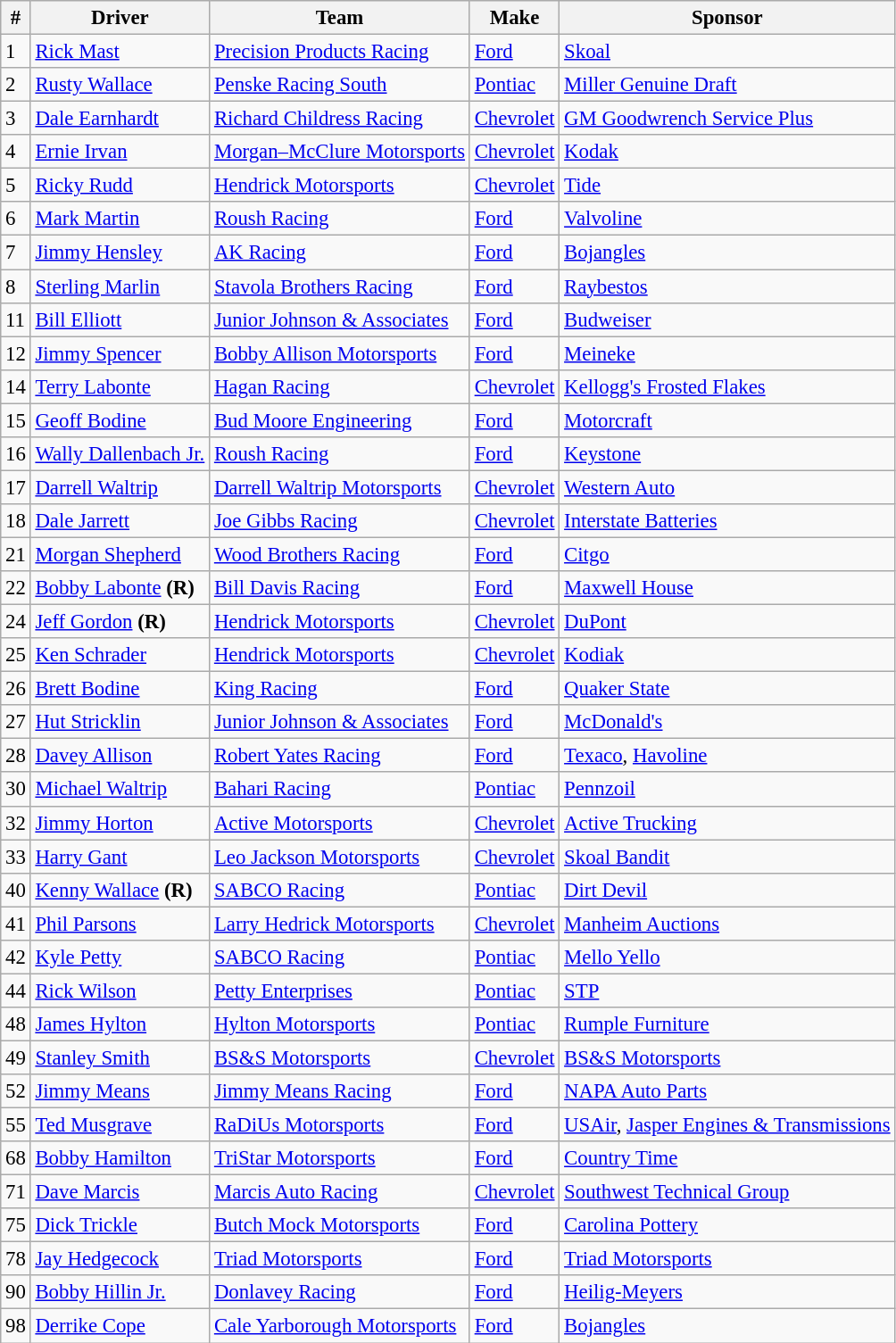<table class="wikitable" style="font-size:95%">
<tr>
<th>#</th>
<th>Driver</th>
<th>Team</th>
<th>Make</th>
<th>Sponsor</th>
</tr>
<tr>
<td>1</td>
<td><a href='#'>Rick Mast</a></td>
<td><a href='#'>Precision Products Racing</a></td>
<td><a href='#'>Ford</a></td>
<td><a href='#'>Skoal</a></td>
</tr>
<tr>
<td>2</td>
<td><a href='#'>Rusty Wallace</a></td>
<td><a href='#'>Penske Racing South</a></td>
<td><a href='#'>Pontiac</a></td>
<td><a href='#'>Miller Genuine Draft</a></td>
</tr>
<tr>
<td>3</td>
<td><a href='#'>Dale Earnhardt</a></td>
<td><a href='#'>Richard Childress Racing</a></td>
<td><a href='#'>Chevrolet</a></td>
<td><a href='#'>GM Goodwrench Service Plus</a></td>
</tr>
<tr>
<td>4</td>
<td><a href='#'>Ernie Irvan</a></td>
<td><a href='#'>Morgan–McClure Motorsports</a></td>
<td><a href='#'>Chevrolet</a></td>
<td><a href='#'>Kodak</a></td>
</tr>
<tr>
<td>5</td>
<td><a href='#'>Ricky Rudd</a></td>
<td><a href='#'>Hendrick Motorsports</a></td>
<td><a href='#'>Chevrolet</a></td>
<td><a href='#'>Tide</a></td>
</tr>
<tr>
<td>6</td>
<td><a href='#'>Mark Martin</a></td>
<td><a href='#'>Roush Racing</a></td>
<td><a href='#'>Ford</a></td>
<td><a href='#'>Valvoline</a></td>
</tr>
<tr>
<td>7</td>
<td><a href='#'>Jimmy Hensley</a></td>
<td><a href='#'>AK Racing</a></td>
<td><a href='#'>Ford</a></td>
<td><a href='#'>Bojangles</a></td>
</tr>
<tr>
<td>8</td>
<td><a href='#'>Sterling Marlin</a></td>
<td><a href='#'>Stavola Brothers Racing</a></td>
<td><a href='#'>Ford</a></td>
<td><a href='#'>Raybestos</a></td>
</tr>
<tr>
<td>11</td>
<td><a href='#'>Bill Elliott</a></td>
<td><a href='#'>Junior Johnson & Associates</a></td>
<td><a href='#'>Ford</a></td>
<td><a href='#'>Budweiser</a></td>
</tr>
<tr>
<td>12</td>
<td><a href='#'>Jimmy Spencer</a></td>
<td><a href='#'>Bobby Allison Motorsports</a></td>
<td><a href='#'>Ford</a></td>
<td><a href='#'>Meineke</a></td>
</tr>
<tr>
<td>14</td>
<td><a href='#'>Terry Labonte</a></td>
<td><a href='#'>Hagan Racing</a></td>
<td><a href='#'>Chevrolet</a></td>
<td><a href='#'>Kellogg's Frosted Flakes</a></td>
</tr>
<tr>
<td>15</td>
<td><a href='#'>Geoff Bodine</a></td>
<td><a href='#'>Bud Moore Engineering</a></td>
<td><a href='#'>Ford</a></td>
<td><a href='#'>Motorcraft</a></td>
</tr>
<tr>
<td>16</td>
<td><a href='#'>Wally Dallenbach Jr.</a></td>
<td><a href='#'>Roush Racing</a></td>
<td><a href='#'>Ford</a></td>
<td><a href='#'>Keystone</a></td>
</tr>
<tr>
<td>17</td>
<td><a href='#'>Darrell Waltrip</a></td>
<td><a href='#'>Darrell Waltrip Motorsports</a></td>
<td><a href='#'>Chevrolet</a></td>
<td><a href='#'>Western Auto</a></td>
</tr>
<tr>
<td>18</td>
<td><a href='#'>Dale Jarrett</a></td>
<td><a href='#'>Joe Gibbs Racing</a></td>
<td><a href='#'>Chevrolet</a></td>
<td><a href='#'>Interstate Batteries</a></td>
</tr>
<tr>
<td>21</td>
<td><a href='#'>Morgan Shepherd</a></td>
<td><a href='#'>Wood Brothers Racing</a></td>
<td><a href='#'>Ford</a></td>
<td><a href='#'>Citgo</a></td>
</tr>
<tr>
<td>22</td>
<td><a href='#'>Bobby Labonte</a> <strong>(R)</strong></td>
<td><a href='#'>Bill Davis Racing</a></td>
<td><a href='#'>Ford</a></td>
<td><a href='#'>Maxwell House</a></td>
</tr>
<tr>
<td>24</td>
<td><a href='#'>Jeff Gordon</a> <strong>(R)</strong></td>
<td><a href='#'>Hendrick Motorsports</a></td>
<td><a href='#'>Chevrolet</a></td>
<td><a href='#'>DuPont</a></td>
</tr>
<tr>
<td>25</td>
<td><a href='#'>Ken Schrader</a></td>
<td><a href='#'>Hendrick Motorsports</a></td>
<td><a href='#'>Chevrolet</a></td>
<td><a href='#'>Kodiak</a></td>
</tr>
<tr>
<td>26</td>
<td><a href='#'>Brett Bodine</a></td>
<td><a href='#'>King Racing</a></td>
<td><a href='#'>Ford</a></td>
<td><a href='#'>Quaker State</a></td>
</tr>
<tr>
<td>27</td>
<td><a href='#'>Hut Stricklin</a></td>
<td><a href='#'>Junior Johnson & Associates</a></td>
<td><a href='#'>Ford</a></td>
<td><a href='#'>McDonald's</a></td>
</tr>
<tr>
<td>28</td>
<td><a href='#'>Davey Allison</a></td>
<td><a href='#'>Robert Yates Racing</a></td>
<td><a href='#'>Ford</a></td>
<td><a href='#'>Texaco</a>, <a href='#'>Havoline</a></td>
</tr>
<tr>
<td>30</td>
<td><a href='#'>Michael Waltrip</a></td>
<td><a href='#'>Bahari Racing</a></td>
<td><a href='#'>Pontiac</a></td>
<td><a href='#'>Pennzoil</a></td>
</tr>
<tr>
<td>32</td>
<td><a href='#'>Jimmy Horton</a></td>
<td><a href='#'>Active Motorsports</a></td>
<td><a href='#'>Chevrolet</a></td>
<td><a href='#'>Active Trucking</a></td>
</tr>
<tr>
<td>33</td>
<td><a href='#'>Harry Gant</a></td>
<td><a href='#'>Leo Jackson Motorsports</a></td>
<td><a href='#'>Chevrolet</a></td>
<td><a href='#'>Skoal Bandit</a></td>
</tr>
<tr>
<td>40</td>
<td><a href='#'>Kenny Wallace</a> <strong>(R)</strong></td>
<td><a href='#'>SABCO Racing</a></td>
<td><a href='#'>Pontiac</a></td>
<td><a href='#'>Dirt Devil</a></td>
</tr>
<tr>
<td>41</td>
<td><a href='#'>Phil Parsons</a></td>
<td><a href='#'>Larry Hedrick Motorsports</a></td>
<td><a href='#'>Chevrolet</a></td>
<td><a href='#'>Manheim Auctions</a></td>
</tr>
<tr>
<td>42</td>
<td><a href='#'>Kyle Petty</a></td>
<td><a href='#'>SABCO Racing</a></td>
<td><a href='#'>Pontiac</a></td>
<td><a href='#'>Mello Yello</a></td>
</tr>
<tr>
<td>44</td>
<td><a href='#'>Rick Wilson</a></td>
<td><a href='#'>Petty Enterprises</a></td>
<td><a href='#'>Pontiac</a></td>
<td><a href='#'>STP</a></td>
</tr>
<tr>
<td>48</td>
<td><a href='#'>James Hylton</a></td>
<td><a href='#'>Hylton Motorsports</a></td>
<td><a href='#'>Pontiac</a></td>
<td><a href='#'>Rumple Furniture</a></td>
</tr>
<tr>
<td>49</td>
<td><a href='#'>Stanley Smith</a></td>
<td><a href='#'>BS&S Motorsports</a></td>
<td><a href='#'>Chevrolet</a></td>
<td><a href='#'>BS&S Motorsports</a></td>
</tr>
<tr>
<td>52</td>
<td><a href='#'>Jimmy Means</a></td>
<td><a href='#'>Jimmy Means Racing</a></td>
<td><a href='#'>Ford</a></td>
<td><a href='#'>NAPA Auto Parts</a></td>
</tr>
<tr>
<td>55</td>
<td><a href='#'>Ted Musgrave</a></td>
<td><a href='#'>RaDiUs Motorsports</a></td>
<td><a href='#'>Ford</a></td>
<td><a href='#'>USAir</a>, <a href='#'>Jasper Engines & Transmissions</a></td>
</tr>
<tr>
<td>68</td>
<td><a href='#'>Bobby Hamilton</a></td>
<td><a href='#'>TriStar Motorsports</a></td>
<td><a href='#'>Ford</a></td>
<td><a href='#'>Country Time</a></td>
</tr>
<tr>
<td>71</td>
<td><a href='#'>Dave Marcis</a></td>
<td><a href='#'>Marcis Auto Racing</a></td>
<td><a href='#'>Chevrolet</a></td>
<td><a href='#'>Southwest Technical Group</a></td>
</tr>
<tr>
<td>75</td>
<td><a href='#'>Dick Trickle</a></td>
<td><a href='#'>Butch Mock Motorsports</a></td>
<td><a href='#'>Ford</a></td>
<td><a href='#'>Carolina Pottery</a></td>
</tr>
<tr>
<td>78</td>
<td><a href='#'>Jay Hedgecock</a></td>
<td><a href='#'>Triad Motorsports</a></td>
<td><a href='#'>Ford</a></td>
<td><a href='#'>Triad Motorsports</a></td>
</tr>
<tr>
<td>90</td>
<td><a href='#'>Bobby Hillin Jr.</a></td>
<td><a href='#'>Donlavey Racing</a></td>
<td><a href='#'>Ford</a></td>
<td><a href='#'>Heilig-Meyers</a></td>
</tr>
<tr>
<td>98</td>
<td><a href='#'>Derrike Cope</a></td>
<td><a href='#'>Cale Yarborough Motorsports</a></td>
<td><a href='#'>Ford</a></td>
<td><a href='#'>Bojangles</a></td>
</tr>
</table>
